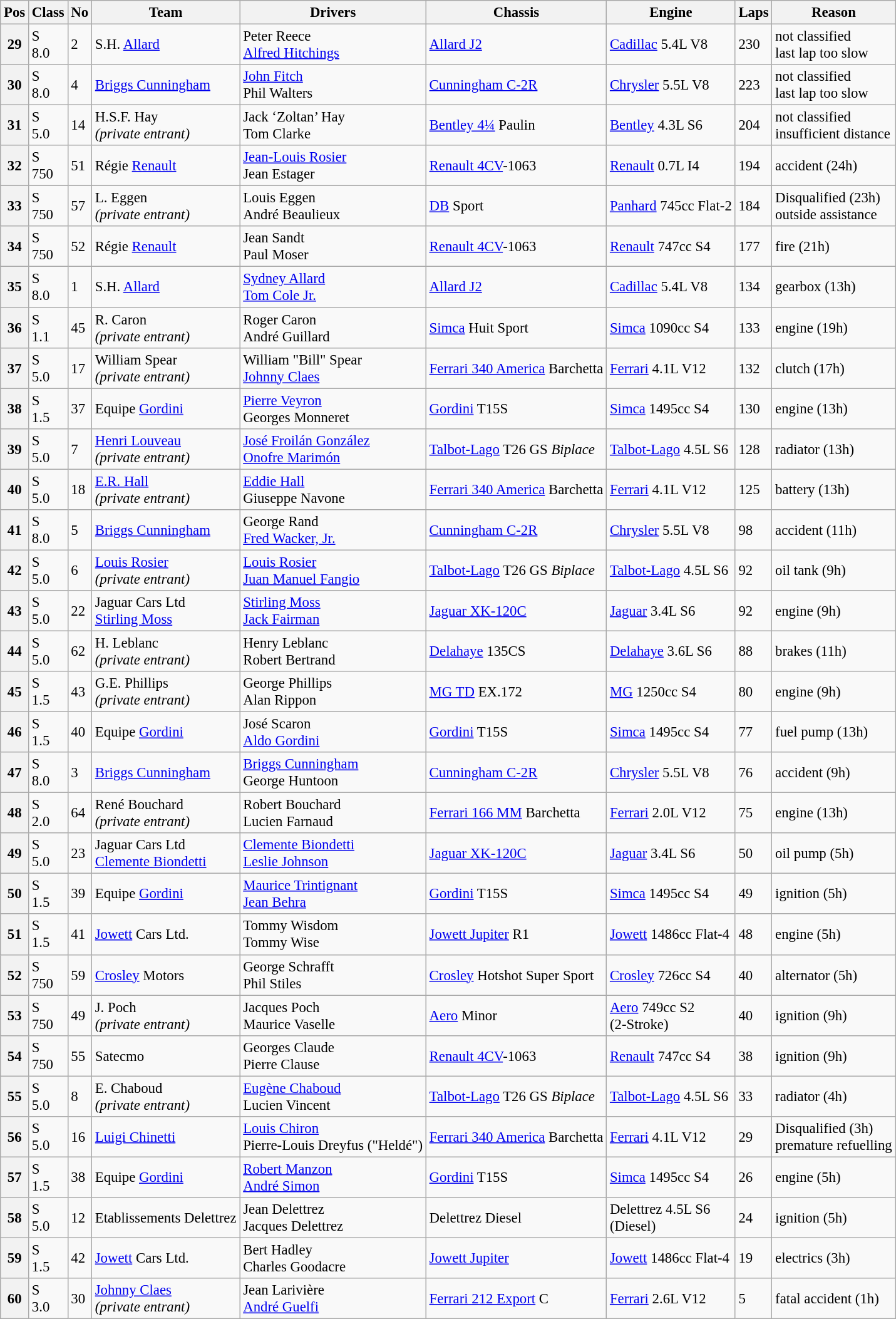<table class="wikitable" style="font-size: 95%;">
<tr>
<th>Pos</th>
<th>Class</th>
<th>No</th>
<th>Team</th>
<th>Drivers</th>
<th>Chassis</th>
<th>Engine</th>
<th>Laps</th>
<th>Reason</th>
</tr>
<tr>
<th>29</th>
<td>S<br>8.0</td>
<td>2</td>
<td> S.H. <a href='#'>Allard</a></td>
<td> Peter Reece<br> <a href='#'>Alfred Hitchings</a></td>
<td><a href='#'>Allard J2</a></td>
<td><a href='#'>Cadillac</a> 5.4L V8</td>
<td>230</td>
<td>not classified<br>last lap too slow</td>
</tr>
<tr>
<th>30</th>
<td>S<br>8.0</td>
<td>4</td>
<td> <a href='#'>Briggs Cunningham</a></td>
<td> <a href='#'>John Fitch</a><br> Phil Walters</td>
<td><a href='#'>Cunningham C-2R</a></td>
<td><a href='#'>Chrysler</a> 5.5L V8</td>
<td>223</td>
<td>not classified<br>last lap too slow</td>
</tr>
<tr>
<th>31</th>
<td>S<br>5.0</td>
<td>14</td>
<td> H.S.F. Hay<br><em>(private entrant)</em></td>
<td> Jack ‘Zoltan’ Hay<br> Tom Clarke</td>
<td><a href='#'>Bentley 4¼</a> Paulin</td>
<td><a href='#'>Bentley</a> 4.3L S6</td>
<td>204</td>
<td>not classified<br>insufficient distance</td>
</tr>
<tr>
<th>32</th>
<td>S<br>750</td>
<td>51</td>
<td> Régie <a href='#'>Renault</a></td>
<td> <a href='#'>Jean-Louis Rosier</a><br> Jean Estager</td>
<td><a href='#'>Renault 4CV</a>-1063</td>
<td><a href='#'>Renault</a> 0.7L I4</td>
<td>194</td>
<td>accident (24h)</td>
</tr>
<tr>
<th>33</th>
<td>S<br>750</td>
<td>57</td>
<td> L. Eggen<br><em>(private entrant)</em></td>
<td> Louis Eggen<br> André Beaulieux</td>
<td><a href='#'>DB</a> Sport</td>
<td><a href='#'>Panhard</a> 745cc Flat-2</td>
<td>184</td>
<td>Disqualified (23h)<br>outside assistance</td>
</tr>
<tr>
<th>34</th>
<td>S<br>750</td>
<td>52</td>
<td> Régie <a href='#'>Renault</a></td>
<td> Jean Sandt<br> Paul Moser</td>
<td><a href='#'>Renault 4CV</a>-1063</td>
<td><a href='#'>Renault</a> 747cc S4</td>
<td>177</td>
<td>fire (21h)</td>
</tr>
<tr>
<th>35</th>
<td>S<br>8.0</td>
<td>1</td>
<td> S.H. <a href='#'>Allard</a></td>
<td> <a href='#'>Sydney Allard</a><br> <a href='#'>Tom Cole Jr.</a></td>
<td><a href='#'>Allard J2</a></td>
<td><a href='#'>Cadillac</a> 5.4L V8</td>
<td>134</td>
<td>gearbox (13h)</td>
</tr>
<tr>
<th>36</th>
<td>S<br>1.1</td>
<td>45</td>
<td> R. Caron<br><em>(private entrant)</em></td>
<td> Roger Caron<br> André Guillard</td>
<td><a href='#'>Simca</a> Huit Sport</td>
<td><a href='#'>Simca</a> 1090cc S4</td>
<td>133</td>
<td>engine (19h)</td>
</tr>
<tr>
<th>37</th>
<td>S<br>5.0</td>
<td>17</td>
<td> William Spear<br><em>(private entrant)</em></td>
<td> William "Bill" Spear<br> <a href='#'>Johnny Claes</a></td>
<td><a href='#'>Ferrari 340 America</a> Barchetta</td>
<td><a href='#'>Ferrari</a> 4.1L V12</td>
<td>132</td>
<td>clutch (17h)</td>
</tr>
<tr>
<th>38</th>
<td>S<br>1.5</td>
<td>37</td>
<td> Equipe <a href='#'>Gordini</a></td>
<td> <a href='#'>Pierre Veyron</a><br> Georges Monneret</td>
<td><a href='#'>Gordini</a> T15S</td>
<td><a href='#'>Simca</a> 1495cc S4</td>
<td>130</td>
<td>engine (13h)</td>
</tr>
<tr>
<th>39</th>
<td>S<br>5.0</td>
<td>7</td>
<td> <a href='#'>Henri Louveau</a> <br><em>(private entrant)</em></td>
<td> <a href='#'>José Froilán González</a><br> <a href='#'>Onofre Marimón</a></td>
<td><a href='#'>Talbot-Lago</a> T26 GS <em>Biplace</em></td>
<td><a href='#'>Talbot-Lago</a> 4.5L S6</td>
<td>128</td>
<td>radiator (13h)</td>
</tr>
<tr>
<th>40</th>
<td>S<br>5.0</td>
<td>18</td>
<td> <a href='#'>E.R. Hall</a> <br><em>(private entrant)</em></td>
<td> <a href='#'>Eddie Hall</a><br> Giuseppe Navone</td>
<td><a href='#'>Ferrari 340 America</a> Barchetta</td>
<td><a href='#'>Ferrari</a> 4.1L V12</td>
<td>125</td>
<td>battery (13h)</td>
</tr>
<tr>
<th>41</th>
<td>S<br>8.0</td>
<td>5</td>
<td> <a href='#'>Briggs Cunningham</a></td>
<td> George Rand<br> <a href='#'>Fred Wacker, Jr.</a></td>
<td><a href='#'>Cunningham C-2R</a></td>
<td><a href='#'>Chrysler</a> 5.5L V8</td>
<td>98</td>
<td>accident (11h)</td>
</tr>
<tr>
<th>42</th>
<td>S<br>5.0</td>
<td>6</td>
<td> <a href='#'>Louis Rosier</a> <br><em>(private entrant)</em></td>
<td> <a href='#'>Louis Rosier</a><br> <a href='#'>Juan Manuel Fangio</a></td>
<td><a href='#'>Talbot-Lago</a> T26 GS <em>Biplace</em></td>
<td><a href='#'>Talbot-Lago</a> 4.5L S6</td>
<td>92</td>
<td>oil tank (9h)</td>
</tr>
<tr>
<th>43</th>
<td>S<br>5.0</td>
<td>22</td>
<td> Jaguar Cars Ltd<br> <a href='#'>Stirling Moss</a></td>
<td> <a href='#'>Stirling Moss</a><br> <a href='#'>Jack Fairman</a></td>
<td><a href='#'>Jaguar XK-120C</a></td>
<td><a href='#'>Jaguar</a> 3.4L S6</td>
<td>92</td>
<td>engine (9h)</td>
</tr>
<tr>
<th>44</th>
<td>S<br>5.0</td>
<td>62</td>
<td> H. Leblanc<br><em>(private entrant)</em></td>
<td> Henry Leblanc<br> Robert Bertrand</td>
<td><a href='#'>Delahaye</a> 135CS</td>
<td><a href='#'>Delahaye</a> 3.6L S6</td>
<td>88</td>
<td>brakes (11h)</td>
</tr>
<tr>
<th>45</th>
<td>S<br>1.5</td>
<td>43</td>
<td> G.E. Phillips<br><em>(private entrant)</em></td>
<td> George Phillips<br> Alan Rippon</td>
<td><a href='#'>MG TD</a> EX.172</td>
<td><a href='#'>MG</a> 1250cc S4</td>
<td>80</td>
<td>engine (9h)</td>
</tr>
<tr>
<th>46</th>
<td>S<br>1.5</td>
<td>40</td>
<td> Equipe <a href='#'>Gordini</a></td>
<td> José Scaron<br> <a href='#'>Aldo Gordini</a></td>
<td><a href='#'>Gordini</a> T15S</td>
<td><a href='#'>Simca</a> 1495cc S4</td>
<td>77</td>
<td>fuel pump (13h)</td>
</tr>
<tr>
<th>47</th>
<td>S<br>8.0</td>
<td>3</td>
<td> <a href='#'>Briggs Cunningham</a></td>
<td> <a href='#'>Briggs Cunningham</a><br> George Huntoon</td>
<td><a href='#'>Cunningham C-2R</a></td>
<td><a href='#'>Chrysler</a> 5.5L V8</td>
<td>76</td>
<td>accident (9h)</td>
</tr>
<tr>
<th>48</th>
<td>S<br>2.0</td>
<td>64</td>
<td> René Bouchard<br><em>(private entrant)</em></td>
<td> Robert Bouchard<br> Lucien Farnaud</td>
<td><a href='#'>Ferrari 166 MM</a> Barchetta</td>
<td><a href='#'>Ferrari</a> 2.0L V12</td>
<td>75</td>
<td>engine (13h)</td>
</tr>
<tr>
<th>49</th>
<td>S<br>5.0</td>
<td>23</td>
<td> Jaguar Cars Ltd<br> <a href='#'>Clemente Biondetti</a></td>
<td> <a href='#'>Clemente Biondetti</a><br> <a href='#'>Leslie Johnson</a></td>
<td><a href='#'>Jaguar XK-120C</a></td>
<td><a href='#'>Jaguar</a> 3.4L S6</td>
<td>50</td>
<td>oil pump (5h)</td>
</tr>
<tr>
<th>50</th>
<td>S<br>1.5</td>
<td>39</td>
<td> Equipe <a href='#'>Gordini</a></td>
<td> <a href='#'>Maurice Trintignant</a><br> <a href='#'>Jean Behra</a></td>
<td><a href='#'>Gordini</a> T15S</td>
<td><a href='#'>Simca</a> 1495cc S4</td>
<td>49</td>
<td>ignition (5h)</td>
</tr>
<tr>
<th>51</th>
<td>S<br>1.5</td>
<td>41</td>
<td> <a href='#'>Jowett</a> Cars Ltd.</td>
<td> Tommy Wisdom<br> Tommy Wise</td>
<td><a href='#'>Jowett Jupiter</a> R1</td>
<td><a href='#'>Jowett</a> 1486cc Flat-4</td>
<td>48</td>
<td>engine (5h)</td>
</tr>
<tr>
<th>52</th>
<td>S<br>750</td>
<td>59</td>
<td> <a href='#'>Crosley</a> Motors</td>
<td> George Schrafft<br> Phil Stiles</td>
<td><a href='#'>Crosley</a> Hotshot Super Sport</td>
<td><a href='#'>Crosley</a> 726cc S4</td>
<td>40</td>
<td>alternator (5h)</td>
</tr>
<tr>
<th>53</th>
<td>S<br>750</td>
<td>49</td>
<td> J. Poch<br><em>(private entrant)</em></td>
<td> Jacques Poch<br> Maurice Vaselle</td>
<td><a href='#'>Aero</a> Minor</td>
<td><a href='#'>Aero</a> 749cc S2<br>(2-Stroke)</td>
<td>40</td>
<td>ignition (9h)</td>
</tr>
<tr>
<th>54</th>
<td>S<br>750</td>
<td>55</td>
<td> Satecmo</td>
<td> Georges Claude<br> Pierre Clause</td>
<td><a href='#'>Renault 4CV</a>-1063</td>
<td><a href='#'>Renault</a> 747cc S4</td>
<td>38</td>
<td>ignition (9h)</td>
</tr>
<tr>
<th>55</th>
<td>S<br>5.0</td>
<td>8</td>
<td> E. Chaboud<br><em>(private entrant)</em></td>
<td> <a href='#'>Eugène Chaboud</a><br> Lucien Vincent</td>
<td><a href='#'>Talbot-Lago</a> T26 GS <em>Biplace</em></td>
<td><a href='#'>Talbot-Lago</a> 4.5L S6</td>
<td>33</td>
<td>radiator (4h)</td>
</tr>
<tr>
<th>56</th>
<td>S<br>5.0</td>
<td>16</td>
<td> <a href='#'>Luigi Chinetti</a></td>
<td> <a href='#'>Louis Chiron</a> <br> Pierre-Louis Dreyfus ("Heldé")</td>
<td><a href='#'>Ferrari 340 America</a> Barchetta</td>
<td><a href='#'>Ferrari</a> 4.1L V12</td>
<td>29</td>
<td>Disqualified (3h)<br>premature refuelling</td>
</tr>
<tr>
<th>57</th>
<td>S<br>1.5</td>
<td>38</td>
<td> Equipe <a href='#'>Gordini</a></td>
<td> <a href='#'>Robert Manzon</a><br> <a href='#'>André Simon</a></td>
<td><a href='#'>Gordini</a> T15S</td>
<td><a href='#'>Simca</a> 1495cc S4</td>
<td>26</td>
<td>engine (5h)</td>
</tr>
<tr>
<th>58</th>
<td>S<br>5.0</td>
<td>12</td>
<td>  Etablissements Delettrez</td>
<td> Jean Delettrez<br> Jacques Delettrez</td>
<td>Delettrez Diesel</td>
<td>Delettrez 4.5L S6<br>(Diesel)</td>
<td>24</td>
<td>ignition (5h)</td>
</tr>
<tr>
<th>59</th>
<td>S<br>1.5</td>
<td>42</td>
<td> <a href='#'>Jowett</a> Cars Ltd.</td>
<td> Bert Hadley<br> Charles Goodacre</td>
<td><a href='#'>Jowett Jupiter</a></td>
<td><a href='#'>Jowett</a> 1486cc Flat-4</td>
<td>19</td>
<td>electrics (3h)</td>
</tr>
<tr>
<th>60</th>
<td>S<br>3.0</td>
<td>30</td>
<td> <a href='#'>Johnny Claes</a><br><em>(private entrant)</em></td>
<td> Jean Larivière<br> <a href='#'>André Guelfi</a></td>
<td><a href='#'>Ferrari 212 Export</a> C</td>
<td><a href='#'>Ferrari</a> 2.6L V12</td>
<td>5</td>
<td>fatal accident (1h)</td>
</tr>
</table>
